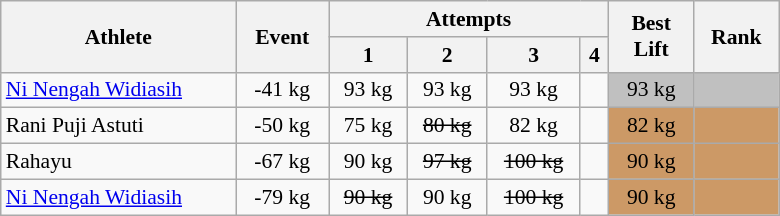<table class="wikitable" style="font-size:90%">
<tr>
<th width=150 rowspan="2">Athlete</th>
<th width=55 rowspan="2">Event</th>
<th width=180 colspan="4">Attempts</th>
<th width=50 rowspan="2">Best Lift</th>
<th width=50 rowspan="2">Rank</th>
</tr>
<tr>
<th>1</th>
<th>2</th>
<th>3</th>
<th>4</th>
</tr>
<tr>
<td><a href='#'>Ni Nengah Widiasih</a></td>
<td align="center">-41 kg</td>
<td align="center">93 kg</td>
<td align="center">93 kg</td>
<td align="center">93 kg</td>
<td align="center"></td>
<td align="center" bgcolor="silver">93 kg</td>
<td align="center" bgcolor="silver"></td>
</tr>
<tr>
<td>Rani Puji Astuti</td>
<td align="center">-50 kg</td>
<td align="center">75 kg</td>
<td align="center"><s>80 kg</s></td>
<td align="center">82 kg</td>
<td align="center"></td>
<td align="center" bgcolor=cc9966>82 kg</td>
<td align="center" bgcolor=cc9966></td>
</tr>
<tr>
<td>Rahayu</td>
<td align="center">-67 kg</td>
<td align="center">90 kg</td>
<td align="center"><s>97 kg</s></td>
<td align="center"><s>100 kg</s></td>
<td align="center"></td>
<td align="center" bgcolor=cc9966>90 kg</td>
<td align="center" bgcolor=cc9966></td>
</tr>
<tr>
<td><a href='#'>Ni Nengah Widiasih</a></td>
<td align="center">-79 kg</td>
<td align="center"><s>90 kg</s></td>
<td align="center">90 kg</td>
<td align="center"><s>100 kg</s></td>
<td align="center"></td>
<td align="center" bgcolor=cc9966>90 kg</td>
<td align="center" bgcolor=cc9966></td>
</tr>
</table>
